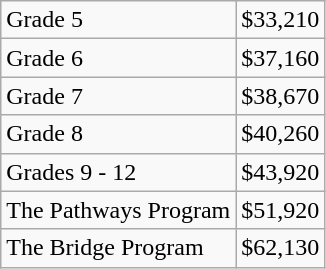<table class="wikitable">
<tr>
<td>Grade 5</td>
<td>$33,210</td>
</tr>
<tr>
<td>Grade 6</td>
<td>$37,160</td>
</tr>
<tr>
<td>Grade 7</td>
<td>$38,670</td>
</tr>
<tr>
<td>Grade 8</td>
<td>$40,260</td>
</tr>
<tr>
<td>Grades 9 - 12</td>
<td>$43,920</td>
</tr>
<tr>
<td>The Pathways Program</td>
<td>$51,920</td>
</tr>
<tr>
<td>The Bridge Program</td>
<td>$62,130</td>
</tr>
</table>
